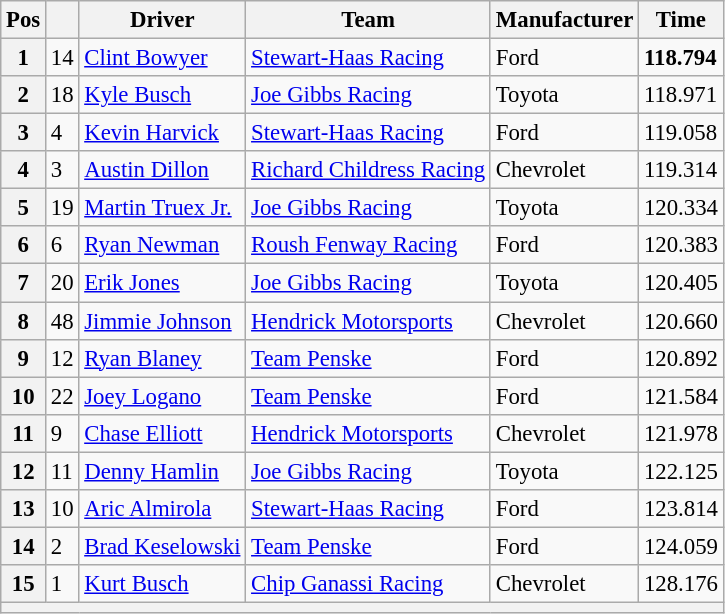<table class="wikitable" style="font-size:95%">
<tr>
<th>Pos</th>
<th></th>
<th>Driver</th>
<th>Team</th>
<th>Manufacturer</th>
<th>Time</th>
</tr>
<tr>
<th>1</th>
<td>14</td>
<td><a href='#'>Clint Bowyer</a></td>
<td><a href='#'>Stewart-Haas Racing</a></td>
<td>Ford</td>
<td><strong>118.794</strong></td>
</tr>
<tr>
<th>2</th>
<td>18</td>
<td><a href='#'>Kyle Busch</a></td>
<td><a href='#'>Joe Gibbs Racing</a></td>
<td>Toyota</td>
<td>118.971</td>
</tr>
<tr>
<th>3</th>
<td>4</td>
<td><a href='#'>Kevin Harvick</a></td>
<td><a href='#'>Stewart-Haas Racing</a></td>
<td>Ford</td>
<td>119.058</td>
</tr>
<tr>
<th>4</th>
<td>3</td>
<td><a href='#'>Austin Dillon</a></td>
<td><a href='#'>Richard Childress Racing</a></td>
<td>Chevrolet</td>
<td>119.314</td>
</tr>
<tr>
<th>5</th>
<td>19</td>
<td><a href='#'>Martin Truex Jr.</a></td>
<td><a href='#'>Joe Gibbs Racing</a></td>
<td>Toyota</td>
<td>120.334</td>
</tr>
<tr>
<th>6</th>
<td>6</td>
<td><a href='#'>Ryan Newman</a></td>
<td><a href='#'>Roush Fenway Racing</a></td>
<td>Ford</td>
<td>120.383</td>
</tr>
<tr>
<th>7</th>
<td>20</td>
<td><a href='#'>Erik Jones</a></td>
<td><a href='#'>Joe Gibbs Racing</a></td>
<td>Toyota</td>
<td>120.405</td>
</tr>
<tr>
<th>8</th>
<td>48</td>
<td><a href='#'>Jimmie Johnson</a></td>
<td><a href='#'>Hendrick Motorsports</a></td>
<td>Chevrolet</td>
<td>120.660</td>
</tr>
<tr>
<th>9</th>
<td>12</td>
<td><a href='#'>Ryan Blaney</a></td>
<td><a href='#'>Team Penske</a></td>
<td>Ford</td>
<td>120.892</td>
</tr>
<tr>
<th>10</th>
<td>22</td>
<td><a href='#'>Joey Logano</a></td>
<td><a href='#'>Team Penske</a></td>
<td>Ford</td>
<td>121.584</td>
</tr>
<tr>
<th>11</th>
<td>9</td>
<td><a href='#'>Chase Elliott</a></td>
<td><a href='#'>Hendrick Motorsports</a></td>
<td>Chevrolet</td>
<td>121.978</td>
</tr>
<tr>
<th>12</th>
<td>11</td>
<td><a href='#'>Denny Hamlin</a></td>
<td><a href='#'>Joe Gibbs Racing</a></td>
<td>Toyota</td>
<td>122.125</td>
</tr>
<tr>
<th>13</th>
<td>10</td>
<td><a href='#'>Aric Almirola</a></td>
<td><a href='#'>Stewart-Haas Racing</a></td>
<td>Ford</td>
<td>123.814</td>
</tr>
<tr>
<th>14</th>
<td>2</td>
<td><a href='#'>Brad Keselowski</a></td>
<td><a href='#'>Team Penske</a></td>
<td>Ford</td>
<td>124.059</td>
</tr>
<tr>
<th>15</th>
<td>1</td>
<td><a href='#'>Kurt Busch</a></td>
<td><a href='#'>Chip Ganassi Racing</a></td>
<td>Chevrolet</td>
<td>128.176</td>
</tr>
<tr>
<th colspan="6"></th>
</tr>
</table>
